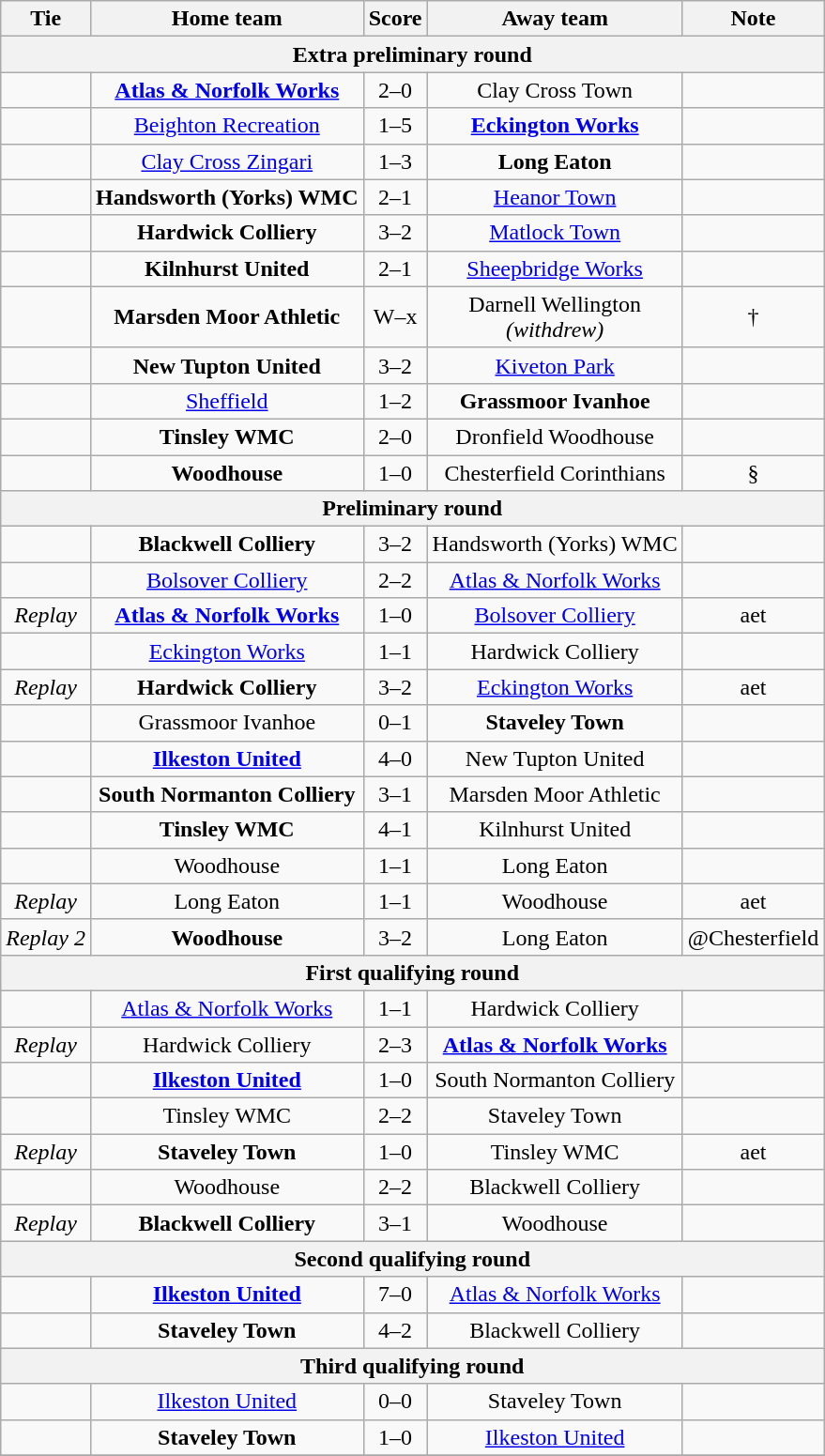<table class="wikitable" style="text-align:center;">
<tr>
<th>Tie</th>
<th>Home team</th>
<th>Score</th>
<th>Away team</th>
<th>Note</th>
</tr>
<tr>
<th colspan=5>Extra preliminary round</th>
</tr>
<tr>
<td></td>
<td><strong><a href='#'>Atlas & Norfolk Works</a></strong></td>
<td>2–0</td>
<td>Clay Cross Town</td>
<td></td>
</tr>
<tr>
<td></td>
<td><a href='#'>Beighton Recreation</a></td>
<td>1–5</td>
<td><strong><a href='#'>Eckington Works</a></strong></td>
<td></td>
</tr>
<tr>
<td></td>
<td><a href='#'>Clay Cross Zingari</a></td>
<td>1–3</td>
<td><strong>Long Eaton</strong></td>
<td></td>
</tr>
<tr>
<td></td>
<td><strong>Handsworth (Yorks) WMC</strong></td>
<td>2–1</td>
<td><a href='#'>Heanor Town</a></td>
<td></td>
</tr>
<tr>
<td></td>
<td><strong>Hardwick Colliery</strong></td>
<td>3–2</td>
<td><a href='#'>Matlock Town</a></td>
<td></td>
</tr>
<tr>
<td></td>
<td><strong>Kilnhurst United</strong></td>
<td>2–1</td>
<td><a href='#'>Sheepbridge Works</a></td>
<td></td>
</tr>
<tr>
<td></td>
<td><strong>Marsden Moor Athletic</strong></td>
<td>W–x</td>
<td>Darnell Wellington<br><em>(withdrew)</em></td>
<td>†</td>
</tr>
<tr>
<td></td>
<td><strong>New Tupton United</strong></td>
<td>3–2</td>
<td><a href='#'>Kiveton Park</a></td>
<td></td>
</tr>
<tr>
<td></td>
<td><a href='#'>Sheffield</a></td>
<td>1–2</td>
<td><strong>Grassmoor Ivanhoe</strong></td>
<td></td>
</tr>
<tr>
<td></td>
<td><strong>Tinsley WMC</strong></td>
<td>2–0</td>
<td>Dronfield Woodhouse</td>
<td></td>
</tr>
<tr>
<td></td>
<td><strong>Woodhouse</strong></td>
<td>1–0</td>
<td>Chesterfield Corinthians</td>
<td>§</td>
</tr>
<tr>
<th colspan=5>Preliminary round</th>
</tr>
<tr>
<td></td>
<td><strong>Blackwell Colliery</strong></td>
<td>3–2</td>
<td>Handsworth (Yorks) WMC</td>
<td></td>
</tr>
<tr>
<td></td>
<td><a href='#'>Bolsover Colliery</a></td>
<td>2–2</td>
<td><a href='#'>Atlas & Norfolk Works</a></td>
<td></td>
</tr>
<tr>
<td><em>Replay</em></td>
<td><strong><a href='#'>Atlas & Norfolk Works</a></strong></td>
<td>1–0</td>
<td><a href='#'>Bolsover Colliery</a></td>
<td>aet</td>
</tr>
<tr>
<td></td>
<td><a href='#'>Eckington Works</a></td>
<td>1–1</td>
<td>Hardwick Colliery</td>
<td></td>
</tr>
<tr>
<td><em>Replay</em></td>
<td><strong>Hardwick Colliery</strong></td>
<td>3–2</td>
<td><a href='#'>Eckington Works</a></td>
<td>aet</td>
</tr>
<tr>
<td></td>
<td>Grassmoor Ivanhoe</td>
<td>0–1</td>
<td><strong>Staveley Town</strong></td>
<td></td>
</tr>
<tr>
<td></td>
<td><strong><a href='#'>Ilkeston United</a></strong></td>
<td>4–0</td>
<td>New Tupton United</td>
<td></td>
</tr>
<tr>
<td></td>
<td><strong>South Normanton Colliery</strong></td>
<td>3–1</td>
<td>Marsden Moor Athletic</td>
<td></td>
</tr>
<tr>
<td></td>
<td><strong>Tinsley WMC</strong></td>
<td>4–1</td>
<td>Kilnhurst United</td>
<td></td>
</tr>
<tr>
<td></td>
<td>Woodhouse</td>
<td>1–1</td>
<td>Long Eaton</td>
<td></td>
</tr>
<tr>
<td><em>Replay</em></td>
<td>Long Eaton</td>
<td>1–1</td>
<td>Woodhouse</td>
<td>aet</td>
</tr>
<tr>
<td><em>Replay 2</em></td>
<td><strong>Woodhouse</strong></td>
<td>3–2</td>
<td>Long Eaton</td>
<td>@Chesterfield</td>
</tr>
<tr>
<th colspan=5>First qualifying round</th>
</tr>
<tr>
<td></td>
<td><a href='#'>Atlas & Norfolk Works</a></td>
<td>1–1</td>
<td>Hardwick Colliery</td>
<td></td>
</tr>
<tr>
<td><em>Replay</em></td>
<td>Hardwick Colliery</td>
<td>2–3</td>
<td><strong><a href='#'>Atlas & Norfolk Works</a></strong></td>
<td></td>
</tr>
<tr>
<td></td>
<td><strong><a href='#'>Ilkeston United</a></strong></td>
<td>1–0</td>
<td>South Normanton Colliery</td>
<td></td>
</tr>
<tr>
<td></td>
<td>Tinsley WMC</td>
<td>2–2</td>
<td>Staveley Town</td>
<td></td>
</tr>
<tr>
<td><em>Replay</em></td>
<td><strong>Staveley Town</strong></td>
<td>1–0</td>
<td>Tinsley WMC</td>
<td>aet</td>
</tr>
<tr>
<td></td>
<td>Woodhouse</td>
<td>2–2</td>
<td>Blackwell Colliery</td>
<td></td>
</tr>
<tr>
<td><em>Replay</em></td>
<td><strong>Blackwell Colliery</strong></td>
<td>3–1</td>
<td>Woodhouse</td>
<td></td>
</tr>
<tr>
<th colspan=5>Second qualifying round</th>
</tr>
<tr>
<td></td>
<td><strong><a href='#'>Ilkeston United</a></strong></td>
<td>7–0</td>
<td><a href='#'>Atlas & Norfolk Works</a></td>
<td></td>
</tr>
<tr>
<td></td>
<td><strong>Staveley Town</strong></td>
<td>4–2</td>
<td>Blackwell Colliery</td>
</tr>
<tr>
<th colspan=5>Third qualifying round</th>
</tr>
<tr>
<td></td>
<td><a href='#'>Ilkeston United</a></td>
<td>0–0</td>
<td>Staveley Town</td>
<td></td>
</tr>
<tr>
<td></td>
<td><strong>Staveley Town</strong></td>
<td>1–0</td>
<td><a href='#'>Ilkeston United</a></td>
<td></td>
</tr>
<tr>
</tr>
</table>
